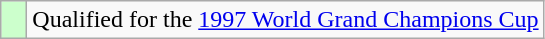<table class="wikitable" style="text-align: left;">
<tr>
<td width=10px bgcolor=#ccffcc></td>
<td>Qualified for the <a href='#'>1997 World Grand Champions Cup</a></td>
</tr>
</table>
